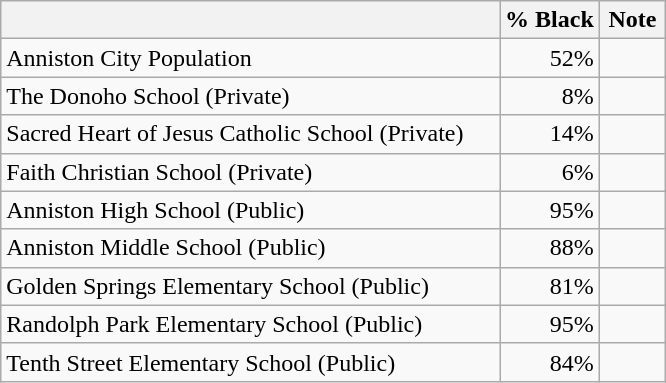<table class=wikitable>
<tr>
<th></th>
<th width=15%>% Black</th>
<th width=10%>Note</th>
</tr>
<tr>
<td>Anniston City Population</td>
<td align=right>52%</td>
<td></td>
</tr>
<tr>
<td>The Donoho School (Private)</td>
<td align=right>8%</td>
<td></td>
</tr>
<tr>
<td>Sacred Heart of Jesus Catholic School (Private)</td>
<td align=right>14%</td>
<td></td>
</tr>
<tr>
<td>Faith Christian School (Private)</td>
<td align=right>6%</td>
<td></td>
</tr>
<tr>
<td>Anniston High School (Public)</td>
<td align=right>95%</td>
<td></td>
</tr>
<tr>
<td>Anniston Middle School (Public)</td>
<td align=right>88%</td>
<td></td>
</tr>
<tr>
<td>Golden Springs Elementary School (Public)</td>
<td align=right>81%</td>
<td></td>
</tr>
<tr>
<td>Randolph Park Elementary School (Public)</td>
<td align=right>95%</td>
<td></td>
</tr>
<tr>
<td>Tenth Street Elementary School (Public)</td>
<td align=right>84%</td>
<td></td>
</tr>
</table>
